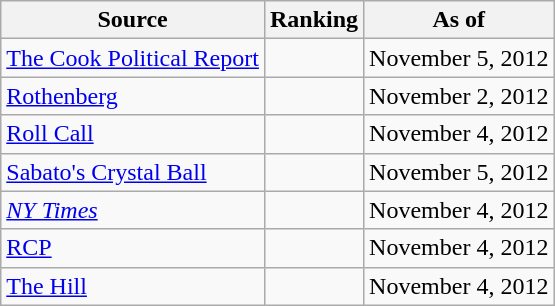<table class="wikitable" style="text-align:center">
<tr>
<th>Source</th>
<th>Ranking</th>
<th>As of</th>
</tr>
<tr>
<td align=left><a href='#'>The Cook Political Report</a></td>
<td></td>
<td>November 5, 2012</td>
</tr>
<tr>
<td align=left><a href='#'>Rothenberg</a></td>
<td></td>
<td>November 2, 2012</td>
</tr>
<tr>
<td align=left><a href='#'>Roll Call</a></td>
<td></td>
<td>November 4, 2012</td>
</tr>
<tr>
<td align=left><a href='#'>Sabato's Crystal Ball</a></td>
<td></td>
<td>November 5, 2012</td>
</tr>
<tr>
<td align=left><a href='#'><em>NY Times</em></a></td>
<td></td>
<td>November 4, 2012</td>
</tr>
<tr>
<td align="left"><a href='#'>RCP</a></td>
<td></td>
<td>November 4, 2012</td>
</tr>
<tr>
<td align=left><a href='#'>The Hill</a></td>
<td></td>
<td>November 4, 2012</td>
</tr>
</table>
